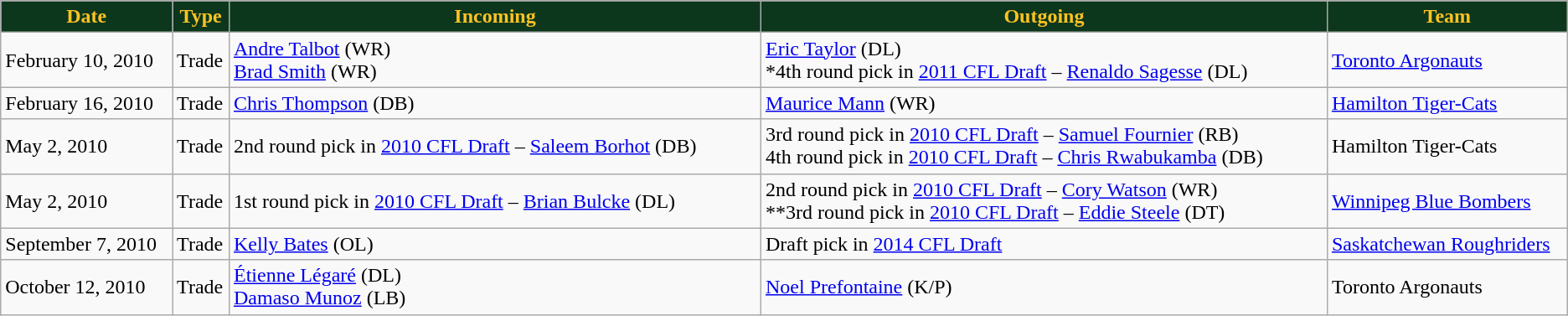<table class="wikitable">
<tr>
<th style="background:#0C371D;color:#ffc322;" width="10%">Date</th>
<th style="background:#0C371D;color:#ffc322;" width="1%">Type</th>
<th style="background:#0C371D;color:#ffc322;" width="31%">Incoming</th>
<th style="background:#0C371D;color:#ffc322;" width="33%">Outgoing</th>
<th style="background:#0C371D;color:#ffc322;" width="14%">Team</th>
</tr>
<tr>
<td>February 10, 2010</td>
<td>Trade</td>
<td><a href='#'>Andre Talbot</a> (WR)<br><a href='#'>Brad Smith</a> (WR)</td>
<td><a href='#'>Eric Taylor</a> (DL)<br>*4th round pick in <a href='#'>2011 CFL Draft</a> – <a href='#'>Renaldo Sagesse</a> (DL)</td>
<td><a href='#'>Toronto Argonauts</a></td>
</tr>
<tr>
<td>February 16, 2010</td>
<td>Trade</td>
<td><a href='#'>Chris Thompson</a> (DB)</td>
<td><a href='#'>Maurice Mann</a> (WR)</td>
<td><a href='#'>Hamilton Tiger-Cats</a></td>
</tr>
<tr>
<td>May 2, 2010</td>
<td>Trade</td>
<td>2nd round pick in <a href='#'>2010 CFL Draft</a> – <a href='#'>Saleem Borhot</a> (DB)</td>
<td>3rd round pick in <a href='#'>2010 CFL Draft</a> – <a href='#'>Samuel Fournier</a> (RB)<br>4th round pick in <a href='#'>2010 CFL Draft</a> – <a href='#'>Chris Rwabukamba</a> (DB)</td>
<td>Hamilton Tiger-Cats</td>
</tr>
<tr>
<td>May 2, 2010</td>
<td>Trade</td>
<td>1st round pick in <a href='#'>2010 CFL Draft</a> – <a href='#'>Brian Bulcke</a> (DL)</td>
<td>2nd round pick in <a href='#'>2010 CFL Draft</a> – <a href='#'>Cory Watson</a> (WR)<br>**3rd round pick in <a href='#'>2010 CFL Draft</a> – <a href='#'>Eddie Steele</a> (DT)</td>
<td><a href='#'>Winnipeg Blue Bombers</a></td>
</tr>
<tr>
<td>September 7, 2010</td>
<td>Trade</td>
<td><a href='#'>Kelly Bates</a> (OL)</td>
<td>Draft pick in <a href='#'>2014 CFL Draft</a></td>
<td><a href='#'>Saskatchewan Roughriders</a></td>
</tr>
<tr>
<td>October 12, 2010</td>
<td>Trade</td>
<td><a href='#'>Étienne Légaré</a> (DL)<br><a href='#'>Damaso Munoz</a> (LB)</td>
<td><a href='#'>Noel Prefontaine</a> (K/P)</td>
<td>Toronto Argonauts</td>
</tr>
</table>
